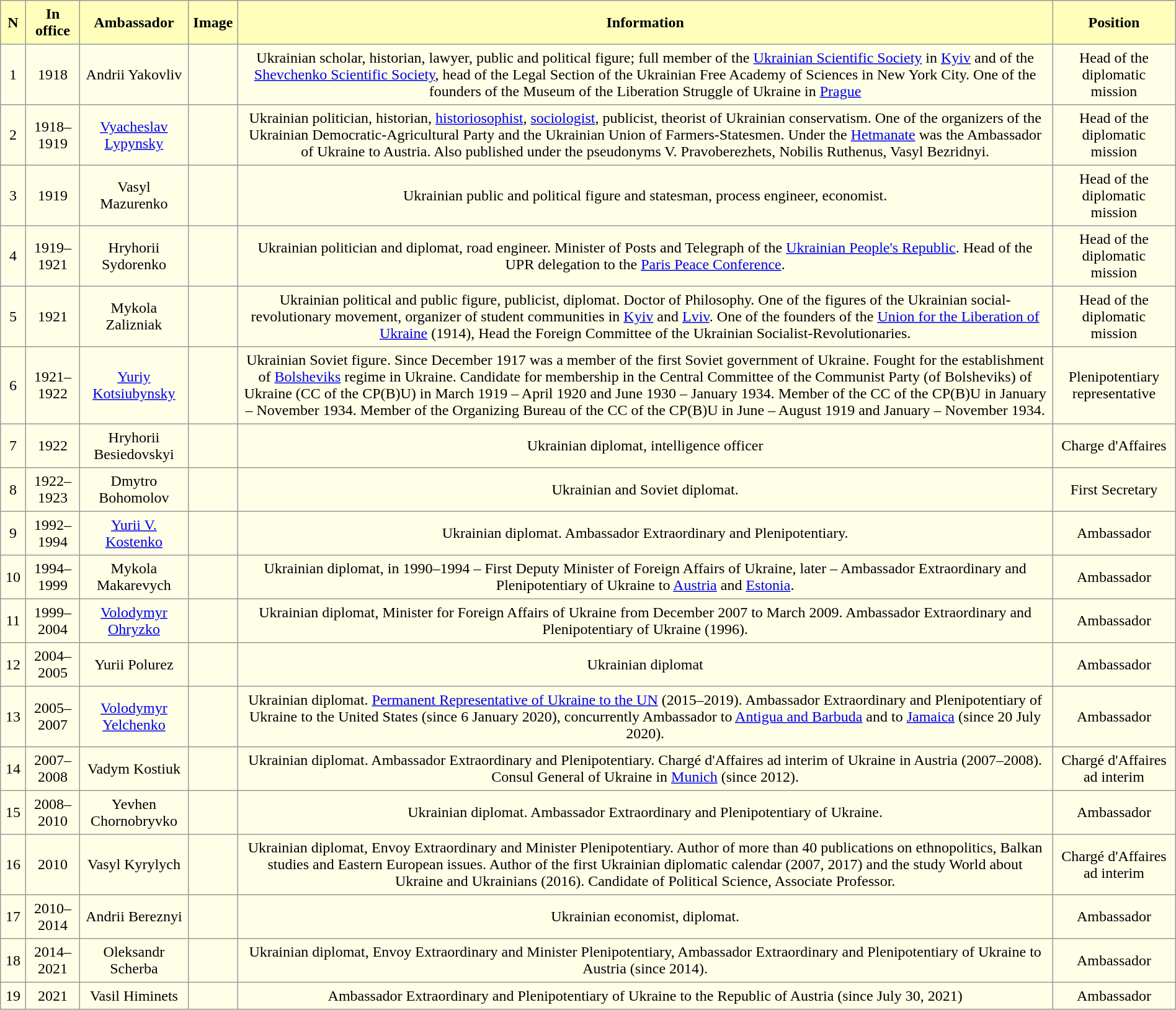<table rules="all" cellspacing="0" cellpadding="5" style="border: 1px solid #999">
<tr bgcolor="#FFFFBB">
<th>N</th>
<th>In office</th>
<th>Ambassador</th>
<th>Image</th>
<th>Information</th>
<th>Position</th>
</tr>
<tr bgcolor="#FFFFE8">
<td align=center>1</td>
<td align=center>1918</td>
<td align=center>Andrii Yakovliv</td>
<td align=center></td>
<td align=center>Ukrainian scholar, historian, lawyer, public and political figure; full member of the <a href='#'>Ukrainian Scientific Society</a> in <a href='#'>Kyiv</a> and of the <a href='#'>Shevchenko Scientific Society</a>, head of the Legal Section of the Ukrainian Free Academy of Sciences in New York City. One of the founders of the Museum of the Liberation Struggle of Ukraine in <a href='#'>Prague</a></td>
<td align=center>Head of the diplomatic mission</td>
</tr>
<tr bgcolor="#FFFFE8">
<td align=center>2</td>
<td align=center>1918–1919</td>
<td align=center><a href='#'>Vyacheslav Lypynsky</a></td>
<td align=center></td>
<td align=center>Ukrainian politician, historian, <a href='#'>historiosophist</a>, <a href='#'>sociologist</a>, publicist, theorist of Ukrainian conservatism. One of the organizers of the Ukrainian Democratic-Agricultural Party and the Ukrainian Union of Farmers-Statesmen. Under the <a href='#'>Hetmanate</a> was the Ambassador of Ukraine to Austria. Also published under the pseudonyms V. Pravoberezhets, Nobilis Ruthenus, Vasyl Bezridnyi.</td>
<td align=center>Head of the diplomatic mission</td>
</tr>
<tr bgcolor="#FFFFE8">
<td align=center>3</td>
<td align=center>1919</td>
<td align=center>Vasyl Mazurenko</td>
<td align=center></td>
<td align=center>Ukrainian public and political figure and statesman, process engineer, economist.</td>
<td align=center>Head of the diplomatic mission</td>
</tr>
<tr bgcolor="#FFFFE8">
<td align=center>4</td>
<td align=center>1919–1921</td>
<td align=center>Hryhorii Sydorenko</td>
<td align=center></td>
<td align=center>Ukrainian politician and diplomat, road engineer. Minister of Posts and Telegraph of the <a href='#'>Ukrainian People's Republic</a>. Head of the UPR delegation to the <a href='#'>Paris Peace Conference</a>.</td>
<td align=center>Head of the diplomatic mission</td>
</tr>
<tr bgcolor="#FFFFE8">
<td align=center>5</td>
<td align=center>1921</td>
<td align=center>Mykola Zalizniak</td>
<td align=center></td>
<td align=center>Ukrainian political and public figure, publicist, diplomat. Doctor of Philosophy. One of the figures of the Ukrainian social-revolutionary movement, organizer of student communities in <a href='#'>Kyiv</a> and <a href='#'>Lviv</a>. One of the founders of the <a href='#'>Union for the Liberation of Ukraine</a> (1914), Head the Foreign Committee of the Ukrainian Socialist-Revolutionaries.</td>
<td align=center>Head of the diplomatic mission</td>
</tr>
<tr bgcolor="#FFFFE8">
<td align=center>6</td>
<td align=center>1921–1922</td>
<td align=center><a href='#'>Yuriy Kotsiubynsky</a></td>
<td align=center></td>
<td align=center>Ukrainian Soviet figure. Since December 1917 was a member of the first Soviet government of Ukraine. Fought for the establishment of <a href='#'>Bolsheviks</a> regime in Ukraine. Candidate for membership in the Central Committee of the Communist Party (of Bolsheviks) of Ukraine (CC of the CP(B)U) in March 1919 – April 1920 and June 1930 – January 1934. Member of the CC of the CP(B)U in January – November 1934. Member of the Organizing Bureau of the CC of the CP(B)U in June – August 1919 and January – November 1934.</td>
<td align=center>Plenipotentiary representative</td>
</tr>
<tr bgcolor="#FFFFE8">
<td align=center>7</td>
<td align=center>1922</td>
<td align=center>Hryhorii Besiedovskyi</td>
<td align=center></td>
<td align=center>Ukrainian diplomat, intelligence officer</td>
<td align=center>Charge d'Affaires</td>
</tr>
<tr bgcolor="#FFFFE8">
<td align=center>8</td>
<td align=center>1922–1923</td>
<td align=center>Dmytro Bohomolov</td>
<td align=center></td>
<td align=center>Ukrainian and Soviet diplomat.</td>
<td align=center>First Secretary</td>
</tr>
<tr bgcolor="#FFFFE8">
<td align=center>9</td>
<td align=center>1992–1994</td>
<td align=center><a href='#'>Yurii V. Kostenko</a></td>
<td align=center></td>
<td align=center>Ukrainian diplomat. Ambassador Extraordinary and Plenipotentiary.</td>
<td align=center>Ambassador</td>
</tr>
<tr bgcolor="#FFFFE8">
<td align=center>10</td>
<td align=center>1994–1999</td>
<td align=center>Mykola Makarevych</td>
<td align=center></td>
<td align=center>Ukrainian diplomat, in 1990–1994 – First Deputy Minister of Foreign Affairs of Ukraine, later – Ambassador Extraordinary and Plenipotentiary of Ukraine to <a href='#'>Austria</a> and <a href='#'>Estonia</a>.</td>
<td align=center>Ambassador</td>
</tr>
<tr bgcolor="#FFFFE8">
<td align=center>11</td>
<td align=center>1999–2004</td>
<td align=center><a href='#'>Volodymyr Ohryzko</a></td>
<td align=center></td>
<td align=center>Ukrainian diplomat, Minister for Foreign Affairs of Ukraine from December 2007 to March 2009. Ambassador Extraordinary and Plenipotentiary of Ukraine (1996).</td>
<td align=center>Ambassador</td>
</tr>
<tr bgcolor="#FFFFE8">
<td align=center>12</td>
<td align=center>2004–2005</td>
<td align=center>Yurii Polurez</td>
<td align=center></td>
<td align=center>Ukrainian diplomat</td>
<td align=center>Ambassador</td>
</tr>
<tr bgcolor="#FFFFE8">
<td align=center>13</td>
<td align=center>2005–2007</td>
<td align=center><a href='#'>Volodymyr Yelchenko</a></td>
<td align=center></td>
<td align=center>Ukrainian diplomat. <a href='#'>Permanent Representative of Ukraine to the UN</a> (2015–2019). Ambassador Extraordinary and Plenipotentiary of Ukraine to the United States (since 6 January 2020), concurrently Ambassador to <a href='#'>Antigua and Barbuda</a> and to <a href='#'>Jamaica</a> (since 20 July 2020).</td>
<td align=center>Ambassador</td>
</tr>
<tr bgcolor="#FFFFE8">
<td align=center>14</td>
<td align=center>2007–2008</td>
<td align=center>Vadym Kostiuk</td>
<td align=center></td>
<td align=center>Ukrainian diplomat. Ambassador Extraordinary and Plenipotentiary. Chargé d'Affaires ad interim of Ukraine in Austria (2007–2008). Consul General of Ukraine in <a href='#'>Munich</a> (since 2012).</td>
<td align=center>Chargé d'Affaires ad interim</td>
</tr>
<tr bgcolor="#FFFFE8">
<td align=center>15</td>
<td align=center>2008–2010</td>
<td align=center>Yevhen Chornobryvko</td>
<td align=center></td>
<td align=center>Ukrainian diplomat. Ambassador Extraordinary and Plenipotentiary of Ukraine.</td>
<td align=center>Ambassador</td>
</tr>
<tr bgcolor="#FFFFE8">
<td align=center>16</td>
<td align=center>2010</td>
<td align=center>Vasyl Kyrylych</td>
<td align=center></td>
<td align=center>Ukrainian diplomat, Envoy Extraordinary and Minister Plenipotentiary. Author of more than 40 publications on ethnopolitics, Balkan studies and Eastern European issues. Author of the first Ukrainian diplomatic calendar (2007, 2017) and the study World about Ukraine and Ukrainians (2016). Candidate of Political Science, Associate Professor.</td>
<td align=center>Chargé d'Affaires ad interim</td>
</tr>
<tr bgcolor="#FFFFE8">
<td align=center>17</td>
<td align=center>2010–2014</td>
<td align=center>Andrii Bereznyi</td>
<td align=center></td>
<td align=center>Ukrainian economist, diplomat.</td>
<td align=center>Ambassador</td>
</tr>
<tr bgcolor="#FFFFE8">
<td align=center>18</td>
<td align=center>2014–2021</td>
<td align=center>Oleksandr Scherba</td>
<td align=center></td>
<td align=center>Ukrainian diplomat, Envoy Extraordinary and Minister Plenipotentiary, Ambassador Extraordinary and Plenipotentiary of Ukraine to Austria (since 2014).</td>
<td align=center>Ambassador</td>
</tr>
<tr bgcolor="#FFFFE8">
<td align=center>19</td>
<td align=center>2021</td>
<td align=center>Vasil Himinets</td>
<td align=center></td>
<td align=center>Ambassador Extraordinary and Plenipotentiary of Ukraine to the Republic of Austria (since July 30, 2021)</td>
<td align=center>Ambassador</td>
</tr>
</table>
